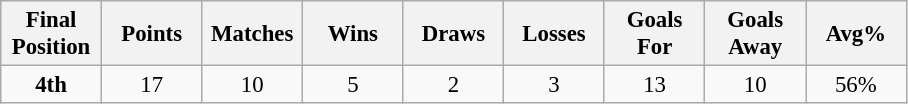<table class="wikitable" style="font-size: 95%; text-align: center;">
<tr>
<th width=60>Final Position</th>
<th width=60>Points</th>
<th width=60>Matches</th>
<th width=60>Wins</th>
<th width=60>Draws</th>
<th width=60>Losses</th>
<th width=60>Goals For</th>
<th width=60>Goals Away</th>
<th width=60>Avg%</th>
</tr>
<tr>
<td><strong>4th</strong></td>
<td>17</td>
<td>10</td>
<td>5</td>
<td>2</td>
<td>3</td>
<td>13</td>
<td>10</td>
<td>56%</td>
</tr>
</table>
